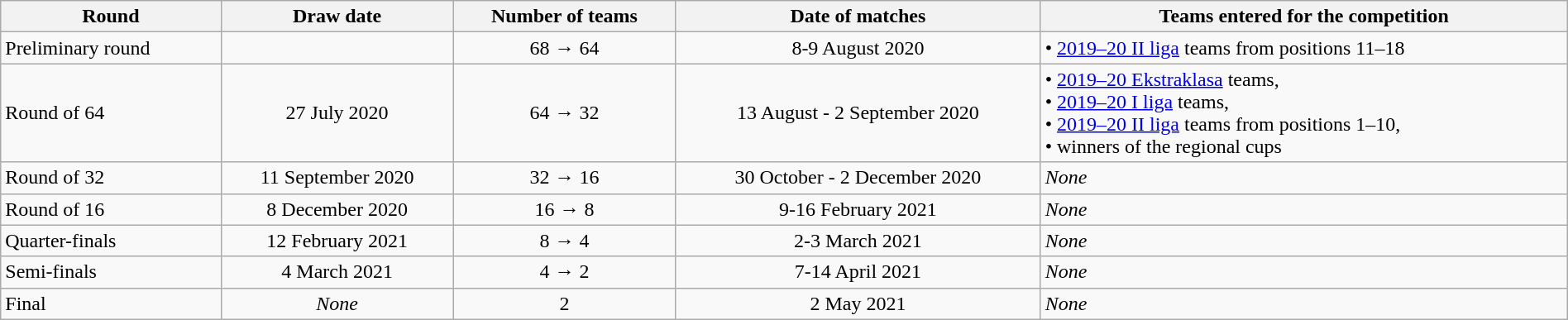<table class="wikitable" style="width:100%; text–align:right">
<tr>
<th>Round</th>
<th>Draw date</th>
<th>Number of teams</th>
<th>Date of matches</th>
<th>Teams entered for the competition</th>
</tr>
<tr>
<td align="left">Preliminary round</td>
<td></td>
<td align="center">68 → 64</td>
<td align="center">8-9 August 2020</td>
<td align="left">• <a href='#'>2019–20 II liga</a> teams from positions 11–18</td>
</tr>
<tr>
<td align="left">Round of 64</td>
<td align="center">27 July 2020</td>
<td align="center">64 → 32</td>
<td align="center">13 August - 2 September 2020</td>
<td align="left">• <a href='#'>2019–20 Ekstraklasa</a> teams,<br>• <a href='#'>2019–20 I liga</a> teams,<br>• <a href='#'>2019–20 II liga</a> teams from positions 1–10,<br>• winners of the regional cups</td>
</tr>
<tr>
<td align="left">Round of 32</td>
<td align="center">11 September 2020</td>
<td align="center">32 → 16</td>
<td align="center">30 October - 2 December 2020</td>
<td><em>None</em></td>
</tr>
<tr>
<td align="left">Round of 16</td>
<td align="center">8 December 2020</td>
<td align="center">16 → 8</td>
<td align="center">9-16 February 2021</td>
<td><em>None</em></td>
</tr>
<tr>
<td align="left">Quarter-finals</td>
<td align="center">12 February 2021</td>
<td align="center">8 → 4</td>
<td align="center">2-3 March 2021</td>
<td><em>None</em></td>
</tr>
<tr>
<td align="left">Semi-finals</td>
<td align="center">4 March 2021</td>
<td align="center">4 → 2</td>
<td align="center">7-14 April 2021</td>
<td><em>None</em></td>
</tr>
<tr>
<td align="left">Final</td>
<td align="center"><em>None</em></td>
<td align="center">2</td>
<td align="center">2 May 2021</td>
<td><em>None</em></td>
</tr>
</table>
